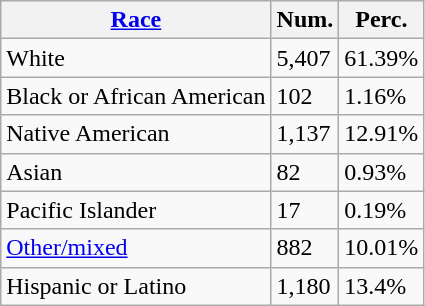<table class="wikitable">
<tr>
<th><a href='#'>Race</a></th>
<th>Num.</th>
<th>Perc.</th>
</tr>
<tr>
<td>White</td>
<td>5,407</td>
<td>61.39%</td>
</tr>
<tr>
<td>Black or African American</td>
<td>102</td>
<td>1.16%</td>
</tr>
<tr>
<td>Native American</td>
<td>1,137</td>
<td>12.91%</td>
</tr>
<tr>
<td>Asian</td>
<td>82</td>
<td>0.93%</td>
</tr>
<tr>
<td>Pacific Islander</td>
<td>17</td>
<td>0.19%</td>
</tr>
<tr>
<td><a href='#'>Other/mixed</a></td>
<td>882</td>
<td>10.01%</td>
</tr>
<tr>
<td>Hispanic or Latino</td>
<td>1,180</td>
<td>13.4%</td>
</tr>
</table>
